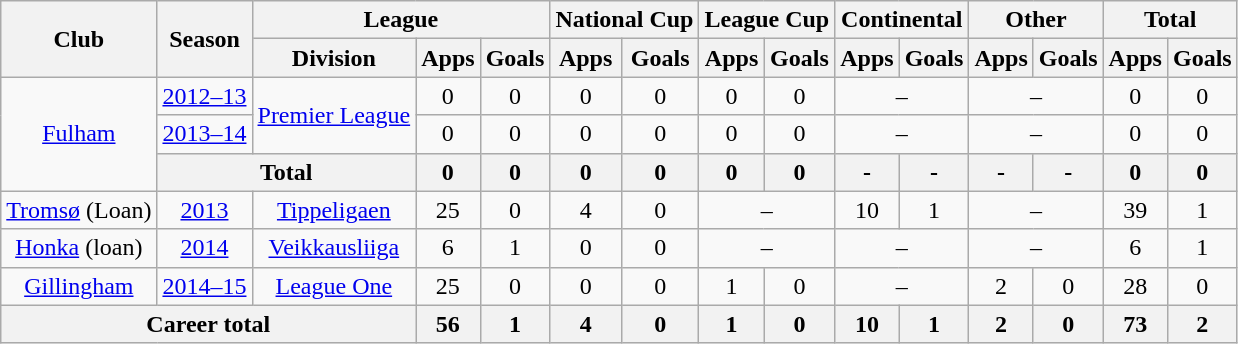<table class="wikitable" style="text-align: center;">
<tr>
<th rowspan="2">Club</th>
<th rowspan="2">Season</th>
<th colspan="3">League</th>
<th colspan="2">National Cup</th>
<th colspan="2">League Cup</th>
<th colspan="2">Continental</th>
<th colspan="2">Other</th>
<th colspan="2">Total</th>
</tr>
<tr>
<th>Division</th>
<th>Apps</th>
<th>Goals</th>
<th>Apps</th>
<th>Goals</th>
<th>Apps</th>
<th>Goals</th>
<th>Apps</th>
<th>Goals</th>
<th>Apps</th>
<th>Goals</th>
<th>Apps</th>
<th>Goals</th>
</tr>
<tr>
<td rowspan="3" valign="center"><a href='#'>Fulham</a></td>
<td><a href='#'>2012–13</a></td>
<td rowspan="2" valign="center"><a href='#'>Premier League</a></td>
<td>0</td>
<td>0</td>
<td>0</td>
<td>0</td>
<td>0</td>
<td>0</td>
<td colspan="2">–</td>
<td colspan="2">–</td>
<td>0</td>
<td>0</td>
</tr>
<tr>
<td><a href='#'>2013–14</a></td>
<td>0</td>
<td>0</td>
<td>0</td>
<td>0</td>
<td>0</td>
<td>0</td>
<td colspan="2">–</td>
<td colspan="2">–</td>
<td>0</td>
<td>0</td>
</tr>
<tr>
<th colspan="2">Total</th>
<th>0</th>
<th>0</th>
<th>0</th>
<th>0</th>
<th>0</th>
<th>0</th>
<th>-</th>
<th>-</th>
<th>-</th>
<th>-</th>
<th>0</th>
<th>0</th>
</tr>
<tr>
<td valign="center"><a href='#'>Tromsø</a> (Loan)</td>
<td><a href='#'>2013</a></td>
<td><a href='#'>Tippeligaen</a></td>
<td>25</td>
<td>0</td>
<td>4</td>
<td>0</td>
<td colspan="2">–</td>
<td>10</td>
<td>1</td>
<td colspan="2">–</td>
<td>39</td>
<td>1</td>
</tr>
<tr>
<td valign="center"><a href='#'>Honka</a> (loan)</td>
<td><a href='#'>2014</a></td>
<td><a href='#'>Veikkausliiga</a></td>
<td>6</td>
<td>1</td>
<td>0</td>
<td>0</td>
<td colspan="2">–</td>
<td colspan="2">–</td>
<td colspan="2">–</td>
<td>6</td>
<td>1</td>
</tr>
<tr>
<td valign="center"><a href='#'>Gillingham</a></td>
<td><a href='#'>2014–15</a></td>
<td><a href='#'>League One</a></td>
<td>25</td>
<td>0</td>
<td>0</td>
<td>0</td>
<td>1</td>
<td>0</td>
<td colspan="2">–</td>
<td>2</td>
<td>0</td>
<td>28</td>
<td>0</td>
</tr>
<tr>
<th colspan="3">Career total</th>
<th>56</th>
<th>1</th>
<th>4</th>
<th>0</th>
<th>1</th>
<th>0</th>
<th>10</th>
<th>1</th>
<th>2</th>
<th>0</th>
<th>73</th>
<th>2</th>
</tr>
</table>
